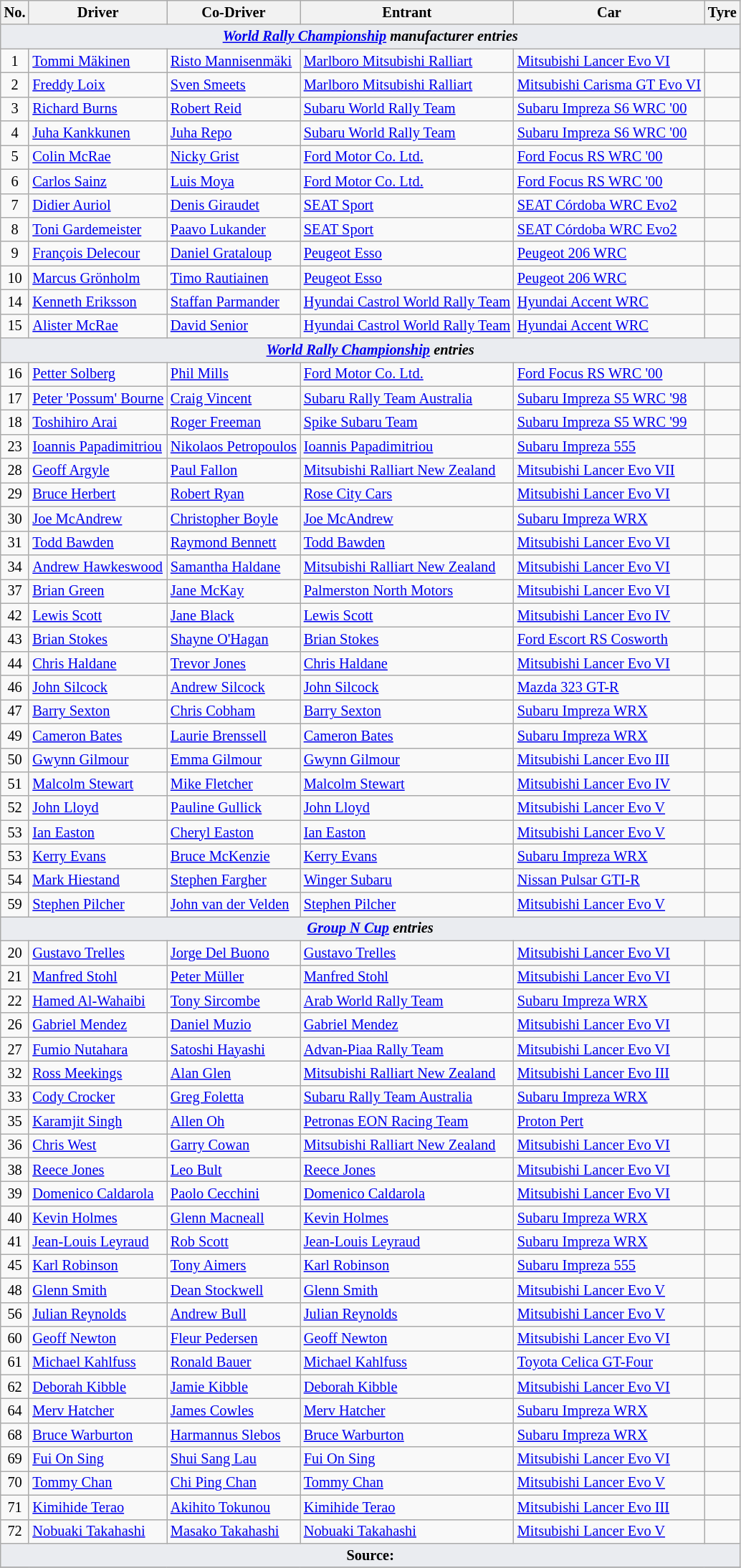<table class="wikitable" style="font-size: 85%;">
<tr>
<th>No.</th>
<th>Driver</th>
<th>Co-Driver</th>
<th>Entrant</th>
<th>Car</th>
<th>Tyre</th>
</tr>
<tr>
<td style="background-color:#EAECF0; text-align:center" colspan="6"><strong><em><a href='#'>World Rally Championship</a> manufacturer entries</em></strong></td>
</tr>
<tr>
<td align="center">1</td>
<td> <a href='#'>Tommi Mäkinen</a></td>
<td> <a href='#'>Risto Mannisenmäki</a></td>
<td> <a href='#'>Marlboro Mitsubishi Ralliart</a></td>
<td><a href='#'>Mitsubishi Lancer Evo VI</a></td>
<td align="center"></td>
</tr>
<tr>
<td align="center">2</td>
<td> <a href='#'>Freddy Loix</a></td>
<td> <a href='#'>Sven Smeets</a></td>
<td> <a href='#'>Marlboro Mitsubishi Ralliart</a></td>
<td><a href='#'>Mitsubishi Carisma GT Evo VI</a></td>
<td align="center"></td>
</tr>
<tr>
<td align="center">3</td>
<td> <a href='#'>Richard Burns</a></td>
<td> <a href='#'>Robert Reid</a></td>
<td> <a href='#'>Subaru World Rally Team</a></td>
<td><a href='#'>Subaru Impreza S6 WRC '00</a></td>
<td align="center"></td>
</tr>
<tr>
<td align="center">4</td>
<td> <a href='#'>Juha Kankkunen</a></td>
<td> <a href='#'>Juha Repo</a></td>
<td> <a href='#'>Subaru World Rally Team</a></td>
<td><a href='#'>Subaru Impreza S6 WRC '00</a></td>
<td align="center"></td>
</tr>
<tr>
<td align="center">5</td>
<td> <a href='#'>Colin McRae</a></td>
<td> <a href='#'>Nicky Grist</a></td>
<td> <a href='#'>Ford Motor Co. Ltd.</a></td>
<td><a href='#'>Ford Focus RS WRC '00</a></td>
<td align="center"></td>
</tr>
<tr>
<td align="center">6</td>
<td> <a href='#'>Carlos Sainz</a></td>
<td> <a href='#'>Luis Moya</a></td>
<td> <a href='#'>Ford Motor Co. Ltd.</a></td>
<td><a href='#'>Ford Focus RS WRC '00</a></td>
<td align="center"></td>
</tr>
<tr>
<td align="center">7</td>
<td> <a href='#'>Didier Auriol</a></td>
<td> <a href='#'>Denis Giraudet</a></td>
<td> <a href='#'>SEAT Sport</a></td>
<td><a href='#'>SEAT Córdoba WRC Evo2</a></td>
<td align="center"></td>
</tr>
<tr>
<td align="center">8</td>
<td> <a href='#'>Toni Gardemeister</a></td>
<td> <a href='#'>Paavo Lukander</a></td>
<td> <a href='#'>SEAT Sport</a></td>
<td><a href='#'>SEAT Córdoba WRC Evo2</a></td>
<td align="center"></td>
</tr>
<tr>
<td align="center">9</td>
<td> <a href='#'>François Delecour</a></td>
<td> <a href='#'>Daniel Grataloup</a></td>
<td> <a href='#'>Peugeot Esso</a></td>
<td><a href='#'>Peugeot 206 WRC</a></td>
<td align="center"></td>
</tr>
<tr>
<td align="center">10</td>
<td> <a href='#'>Marcus Grönholm</a></td>
<td> <a href='#'>Timo Rautiainen</a></td>
<td> <a href='#'>Peugeot Esso</a></td>
<td><a href='#'>Peugeot 206 WRC</a></td>
<td align="center"></td>
</tr>
<tr>
<td align="center">14</td>
<td> <a href='#'>Kenneth Eriksson</a></td>
<td> <a href='#'>Staffan Parmander</a></td>
<td> <a href='#'>Hyundai Castrol World Rally Team</a></td>
<td><a href='#'>Hyundai Accent WRC</a></td>
<td align="center"></td>
</tr>
<tr>
<td align="center">15</td>
<td> <a href='#'>Alister McRae</a></td>
<td> <a href='#'>David Senior</a></td>
<td> <a href='#'>Hyundai Castrol World Rally Team</a></td>
<td><a href='#'>Hyundai Accent WRC</a></td>
<td align="center"></td>
</tr>
<tr>
<td style="background-color:#EAECF0; text-align:center" colspan="6"><strong><em><a href='#'>World Rally Championship</a> entries</em></strong></td>
</tr>
<tr>
<td align="center">16</td>
<td> <a href='#'>Petter Solberg</a></td>
<td> <a href='#'>Phil Mills</a></td>
<td> <a href='#'>Ford Motor Co. Ltd.</a></td>
<td><a href='#'>Ford Focus RS WRC '00</a></td>
<td align="center"></td>
</tr>
<tr>
<td align="center">17</td>
<td> <a href='#'>Peter 'Possum' Bourne</a></td>
<td> <a href='#'>Craig Vincent</a></td>
<td> <a href='#'>Subaru Rally Team Australia</a></td>
<td><a href='#'>Subaru Impreza S5 WRC '98</a></td>
<td></td>
</tr>
<tr>
<td align="center">18</td>
<td> <a href='#'>Toshihiro Arai</a></td>
<td> <a href='#'>Roger Freeman</a></td>
<td> <a href='#'>Spike Subaru Team</a></td>
<td><a href='#'>Subaru Impreza S5 WRC '99</a></td>
<td></td>
</tr>
<tr>
<td align="center">23</td>
<td> <a href='#'>Ioannis Papadimitriou</a></td>
<td> <a href='#'>Nikolaos Petropoulos</a></td>
<td> <a href='#'>Ioannis Papadimitriou</a></td>
<td><a href='#'>Subaru Impreza 555</a></td>
<td align="center"></td>
</tr>
<tr>
<td align="center">28</td>
<td> <a href='#'>Geoff Argyle</a></td>
<td> <a href='#'>Paul Fallon</a></td>
<td> <a href='#'>Mitsubishi Ralliart New Zealand</a></td>
<td><a href='#'>Mitsubishi Lancer Evo VII</a></td>
<td></td>
</tr>
<tr>
<td align="center">29</td>
<td> <a href='#'>Bruce Herbert</a></td>
<td> <a href='#'>Robert Ryan</a></td>
<td> <a href='#'>Rose City Cars</a></td>
<td><a href='#'>Mitsubishi Lancer Evo VI</a></td>
<td></td>
</tr>
<tr>
<td align="center">30</td>
<td> <a href='#'>Joe McAndrew</a></td>
<td> <a href='#'>Christopher Boyle</a></td>
<td> <a href='#'>Joe McAndrew</a></td>
<td><a href='#'>Subaru Impreza WRX</a></td>
<td></td>
</tr>
<tr>
<td align="center">31</td>
<td> <a href='#'>Todd Bawden</a></td>
<td> <a href='#'>Raymond Bennett</a></td>
<td> <a href='#'>Todd Bawden</a></td>
<td><a href='#'>Mitsubishi Lancer Evo VI</a></td>
<td></td>
</tr>
<tr>
<td align="center">34</td>
<td> <a href='#'>Andrew Hawkeswood</a></td>
<td> <a href='#'>Samantha Haldane</a></td>
<td> <a href='#'>Mitsubishi Ralliart New Zealand</a></td>
<td><a href='#'>Mitsubishi Lancer Evo VI</a></td>
<td></td>
</tr>
<tr>
<td align="center">37</td>
<td> <a href='#'>Brian Green</a></td>
<td> <a href='#'>Jane McKay</a></td>
<td> <a href='#'>Palmerston North Motors</a></td>
<td><a href='#'>Mitsubishi Lancer Evo VI</a></td>
<td></td>
</tr>
<tr>
<td align="center">42</td>
<td> <a href='#'>Lewis Scott</a></td>
<td> <a href='#'>Jane Black</a></td>
<td> <a href='#'>Lewis Scott</a></td>
<td><a href='#'>Mitsubishi Lancer Evo IV</a></td>
<td></td>
</tr>
<tr>
<td align="center">43</td>
<td> <a href='#'>Brian Stokes</a></td>
<td> <a href='#'>Shayne O'Hagan</a></td>
<td> <a href='#'>Brian Stokes</a></td>
<td><a href='#'>Ford Escort RS Cosworth</a></td>
<td></td>
</tr>
<tr>
<td align="center">44</td>
<td> <a href='#'>Chris Haldane</a></td>
<td> <a href='#'>Trevor Jones</a></td>
<td> <a href='#'>Chris Haldane</a></td>
<td><a href='#'>Mitsubishi Lancer Evo VI</a></td>
<td></td>
</tr>
<tr>
<td align="center">46</td>
<td> <a href='#'>John Silcock</a></td>
<td> <a href='#'>Andrew Silcock</a></td>
<td> <a href='#'>John Silcock</a></td>
<td><a href='#'>Mazda 323 GT-R</a></td>
<td></td>
</tr>
<tr>
<td align="center">47</td>
<td> <a href='#'>Barry Sexton</a></td>
<td> <a href='#'>Chris Cobham</a></td>
<td> <a href='#'>Barry Sexton</a></td>
<td><a href='#'>Subaru Impreza WRX</a></td>
<td></td>
</tr>
<tr>
<td align="center">49</td>
<td> <a href='#'>Cameron Bates</a></td>
<td> <a href='#'>Laurie Brenssell</a></td>
<td> <a href='#'>Cameron Bates</a></td>
<td><a href='#'>Subaru Impreza WRX</a></td>
<td></td>
</tr>
<tr>
<td align="center">50</td>
<td> <a href='#'>Gwynn Gilmour</a></td>
<td> <a href='#'>Emma Gilmour</a></td>
<td> <a href='#'>Gwynn Gilmour</a></td>
<td><a href='#'>Mitsubishi Lancer Evo III</a></td>
<td></td>
</tr>
<tr>
<td align="center">51</td>
<td> <a href='#'>Malcolm Stewart</a></td>
<td> <a href='#'>Mike Fletcher</a></td>
<td> <a href='#'>Malcolm Stewart</a></td>
<td><a href='#'>Mitsubishi Lancer Evo IV</a></td>
<td></td>
</tr>
<tr>
<td align="center">52</td>
<td> <a href='#'>John Lloyd</a></td>
<td> <a href='#'>Pauline Gullick</a></td>
<td> <a href='#'>John Lloyd</a></td>
<td><a href='#'>Mitsubishi Lancer Evo V</a></td>
<td></td>
</tr>
<tr>
<td align="center">53</td>
<td> <a href='#'>Ian Easton</a></td>
<td> <a href='#'>Cheryl Easton</a></td>
<td> <a href='#'>Ian Easton</a></td>
<td><a href='#'>Mitsubishi Lancer Evo V</a></td>
<td></td>
</tr>
<tr>
<td align="center">53</td>
<td> <a href='#'>Kerry Evans</a></td>
<td> <a href='#'>Bruce McKenzie</a></td>
<td> <a href='#'>Kerry Evans</a></td>
<td><a href='#'>Subaru Impreza WRX</a></td>
<td></td>
</tr>
<tr>
<td align="center">54</td>
<td> <a href='#'>Mark Hiestand</a></td>
<td> <a href='#'>Stephen Fargher</a></td>
<td> <a href='#'>Winger Subaru</a></td>
<td><a href='#'>Nissan Pulsar GTI-R</a></td>
<td></td>
</tr>
<tr>
<td align="center">59</td>
<td> <a href='#'>Stephen Pilcher</a></td>
<td> <a href='#'>John van der Velden</a></td>
<td> <a href='#'>Stephen Pilcher</a></td>
<td><a href='#'>Mitsubishi Lancer Evo V</a></td>
<td></td>
</tr>
<tr>
<td style="background-color:#EAECF0; text-align:center" colspan="6"><strong><em><a href='#'>Group N Cup</a> entries</em></strong></td>
</tr>
<tr>
<td align="center">20</td>
<td> <a href='#'>Gustavo Trelles</a></td>
<td> <a href='#'>Jorge Del Buono</a></td>
<td> <a href='#'>Gustavo Trelles</a></td>
<td><a href='#'>Mitsubishi Lancer Evo VI</a></td>
<td></td>
</tr>
<tr>
<td align="center">21</td>
<td> <a href='#'>Manfred Stohl</a></td>
<td> <a href='#'>Peter Müller</a></td>
<td> <a href='#'>Manfred Stohl</a></td>
<td><a href='#'>Mitsubishi Lancer Evo VI</a></td>
<td align="center"></td>
</tr>
<tr>
<td align="center">22</td>
<td> <a href='#'>Hamed Al-Wahaibi</a></td>
<td> <a href='#'>Tony Sircombe</a></td>
<td> <a href='#'>Arab World Rally Team</a></td>
<td><a href='#'>Subaru Impreza WRX</a></td>
<td></td>
</tr>
<tr>
<td align="center">26</td>
<td> <a href='#'>Gabriel Mendez</a></td>
<td> <a href='#'>Daniel Muzio</a></td>
<td> <a href='#'>Gabriel Mendez</a></td>
<td><a href='#'>Mitsubishi Lancer Evo VI</a></td>
<td></td>
</tr>
<tr>
<td align="center">27</td>
<td> <a href='#'>Fumio Nutahara</a></td>
<td> <a href='#'>Satoshi Hayashi</a></td>
<td> <a href='#'>Advan-Piaa Rally Team</a></td>
<td><a href='#'>Mitsubishi Lancer Evo VI</a></td>
<td></td>
</tr>
<tr>
<td align="center">32</td>
<td> <a href='#'>Ross Meekings</a></td>
<td> <a href='#'>Alan Glen</a></td>
<td> <a href='#'>Mitsubishi Ralliart New Zealand</a></td>
<td><a href='#'>Mitsubishi Lancer Evo III</a></td>
<td></td>
</tr>
<tr>
<td align="center">33</td>
<td> <a href='#'>Cody Crocker</a></td>
<td> <a href='#'>Greg Foletta</a></td>
<td> <a href='#'>Subaru Rally Team Australia</a></td>
<td><a href='#'>Subaru Impreza WRX</a></td>
<td></td>
</tr>
<tr>
<td align="center">35</td>
<td> <a href='#'>Karamjit Singh</a></td>
<td> <a href='#'>Allen Oh</a></td>
<td> <a href='#'>Petronas EON Racing Team</a></td>
<td><a href='#'>Proton Pert</a></td>
<td></td>
</tr>
<tr>
<td align="center">36</td>
<td> <a href='#'>Chris West</a></td>
<td> <a href='#'>Garry Cowan</a></td>
<td> <a href='#'>Mitsubishi Ralliart New Zealand</a></td>
<td><a href='#'>Mitsubishi Lancer Evo VI</a></td>
<td></td>
</tr>
<tr>
<td align="center">38</td>
<td> <a href='#'>Reece Jones</a></td>
<td> <a href='#'>Leo Bult</a></td>
<td> <a href='#'>Reece Jones</a></td>
<td><a href='#'>Mitsubishi Lancer Evo VI</a></td>
<td></td>
</tr>
<tr>
<td align="center">39</td>
<td> <a href='#'>Domenico Caldarola</a></td>
<td> <a href='#'>Paolo Cecchini</a></td>
<td> <a href='#'>Domenico Caldarola</a></td>
<td><a href='#'>Mitsubishi Lancer Evo VI</a></td>
<td></td>
</tr>
<tr>
<td align="center">40</td>
<td> <a href='#'>Kevin Holmes</a></td>
<td> <a href='#'>Glenn Macneall</a></td>
<td> <a href='#'>Kevin Holmes</a></td>
<td><a href='#'>Subaru Impreza WRX</a></td>
<td></td>
</tr>
<tr>
<td align="center">41</td>
<td> <a href='#'>Jean-Louis Leyraud</a></td>
<td> <a href='#'>Rob Scott</a></td>
<td> <a href='#'>Jean-Louis Leyraud</a></td>
<td><a href='#'>Subaru Impreza WRX</a></td>
<td></td>
</tr>
<tr>
<td align="center">45</td>
<td> <a href='#'>Karl Robinson</a></td>
<td> <a href='#'>Tony Aimers</a></td>
<td> <a href='#'>Karl Robinson</a></td>
<td><a href='#'>Subaru Impreza 555</a></td>
<td></td>
</tr>
<tr>
<td align="center">48</td>
<td> <a href='#'>Glenn Smith</a></td>
<td> <a href='#'>Dean Stockwell</a></td>
<td> <a href='#'>Glenn Smith</a></td>
<td><a href='#'>Mitsubishi Lancer Evo V</a></td>
<td></td>
</tr>
<tr>
<td align="center">56</td>
<td> <a href='#'>Julian Reynolds</a></td>
<td> <a href='#'>Andrew Bull</a></td>
<td> <a href='#'>Julian Reynolds</a></td>
<td><a href='#'>Mitsubishi Lancer Evo V</a></td>
<td></td>
</tr>
<tr>
<td align="center">60</td>
<td> <a href='#'>Geoff Newton</a></td>
<td> <a href='#'>Fleur Pedersen</a></td>
<td> <a href='#'>Geoff Newton</a></td>
<td><a href='#'>Mitsubishi Lancer Evo VI</a></td>
<td></td>
</tr>
<tr>
<td align="center">61</td>
<td> <a href='#'>Michael Kahlfuss</a></td>
<td> <a href='#'>Ronald Bauer</a></td>
<td> <a href='#'>Michael Kahlfuss</a></td>
<td><a href='#'>Toyota Celica GT-Four</a></td>
<td></td>
</tr>
<tr>
<td align="center">62</td>
<td> <a href='#'>Deborah Kibble</a></td>
<td> <a href='#'>Jamie Kibble</a></td>
<td> <a href='#'>Deborah Kibble</a></td>
<td><a href='#'>Mitsubishi Lancer Evo VI</a></td>
<td></td>
</tr>
<tr>
<td align="center">64</td>
<td> <a href='#'>Merv Hatcher</a></td>
<td> <a href='#'>James Cowles</a></td>
<td> <a href='#'>Merv Hatcher</a></td>
<td><a href='#'>Subaru Impreza WRX</a></td>
<td></td>
</tr>
<tr>
<td align="center">68</td>
<td> <a href='#'>Bruce Warburton</a></td>
<td> <a href='#'>Harmannus Slebos</a></td>
<td> <a href='#'>Bruce Warburton</a></td>
<td><a href='#'>Subaru Impreza WRX</a></td>
<td></td>
</tr>
<tr>
<td align="center">69</td>
<td> <a href='#'>Fui On Sing</a></td>
<td> <a href='#'>Shui Sang Lau</a></td>
<td> <a href='#'>Fui On Sing</a></td>
<td><a href='#'>Mitsubishi Lancer Evo VI</a></td>
<td></td>
</tr>
<tr>
<td align="center">70</td>
<td> <a href='#'>Tommy Chan</a></td>
<td> <a href='#'>Chi Ping Chan</a></td>
<td> <a href='#'>Tommy Chan</a></td>
<td><a href='#'>Mitsubishi Lancer Evo V</a></td>
<td></td>
</tr>
<tr>
<td align="center">71</td>
<td> <a href='#'>Kimihide Terao</a></td>
<td> <a href='#'>Akihito Tokunou</a></td>
<td> <a href='#'>Kimihide Terao</a></td>
<td><a href='#'>Mitsubishi Lancer Evo III</a></td>
<td></td>
</tr>
<tr>
<td align="center">72</td>
<td> <a href='#'>Nobuaki Takahashi</a></td>
<td> <a href='#'>Masako Takahashi</a></td>
<td> <a href='#'>Nobuaki Takahashi</a></td>
<td><a href='#'>Mitsubishi Lancer Evo V</a></td>
<td></td>
</tr>
<tr>
<td style="background-color:#EAECF0; text-align:center" colspan="6"><strong>Source:</strong></td>
</tr>
<tr>
</tr>
</table>
